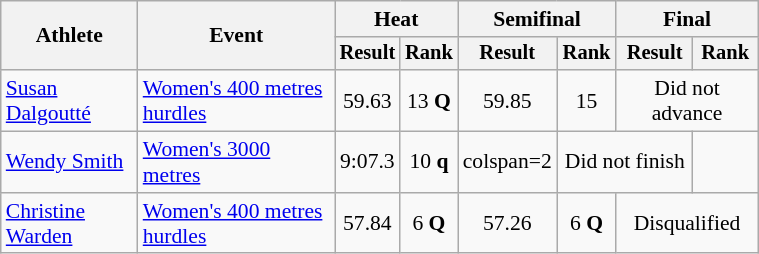<table class="wikitable" style="font-size:90%; width:40%">
<tr>
<th rowspan="2">Athlete</th>
<th rowspan="2">Event</th>
<th colspan="2">Heat</th>
<th colspan="2">Semifinal</th>
<th colspan="2">Final</th>
</tr>
<tr style="font-size:95%">
<th>Result</th>
<th>Rank</th>
<th>Result</th>
<th>Rank</th>
<th>Result</th>
<th>Rank</th>
</tr>
<tr align=center>
<td align=left><a href='#'>Susan Dalgoutté</a></td>
<td align=left><a href='#'>Women's 400 metres hurdles</a></td>
<td>59.63</td>
<td>13 <strong>Q</strong></td>
<td>59.85</td>
<td>15</td>
<td colspan=2>Did not advance</td>
</tr>
<tr align=center>
<td align=left><a href='#'>Wendy Smith</a></td>
<td align=left><a href='#'>Women's 3000 metres</a></td>
<td>9:07.3</td>
<td>10 <strong>q</strong></td>
<td>colspan=2 </td>
<td colspan=2>Did not finish</td>
</tr>
<tr align=center>
<td align=left><a href='#'>Christine Warden</a></td>
<td align=left><a href='#'>Women's 400 metres hurdles</a></td>
<td>57.84</td>
<td>6 <strong>Q</strong></td>
<td>57.26</td>
<td>6 <strong>Q</strong></td>
<td colspan=2>Disqualified</td>
</tr>
</table>
